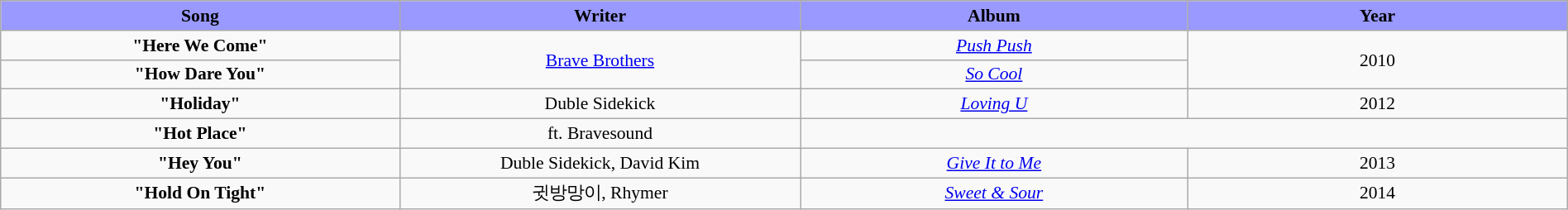<table class="wikitable" style="margin:0.5em auto; clear:both; font-size:.9em; text-align:center; width:100%">
<tr>
<th style="width:500px; background:#99f;">Song</th>
<th style="width:500px; background:#99f;">Writer</th>
<th style="width:500px; background:#99f;">Album</th>
<th style="width:500px; background:#99f;">Year</th>
</tr>
<tr>
<td><strong>"Here We Come"</strong></td>
<td rowspan=2><a href='#'>Brave Brothers</a></td>
<td><em><a href='#'>Push Push</a></em></td>
<td rowspan=2>2010</td>
</tr>
<tr>
<td><strong>"How Dare You"</strong></td>
<td><em><a href='#'>So Cool</a></em></td>
</tr>
<tr>
<td><strong>"Holiday"</strong></td>
<td>Duble Sidekick</td>
<td><em><a href='#'>Loving U</a></em></td>
<td>2012</td>
</tr>
<tr>
<td><strong>"Hot Place"</strong></td>
<td>ft. Bravesound</td>
</tr>
<tr>
<td><strong>"Hey You"</strong></td>
<td>Duble Sidekick, David Kim</td>
<td><em><a href='#'>Give It to Me</a></em></td>
<td>2013</td>
</tr>
<tr>
<td><strong>"Hold On Tight"</strong></td>
<td>귓방망이, Rhymer</td>
<td><em><a href='#'>Sweet & Sour</a></em></td>
<td>2014</td>
</tr>
</table>
